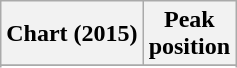<table class="wikitable sortable plainrowheaders" style="text-align:center">
<tr>
<th scope="col">Chart (2015)</th>
<th scope="col">Peak<br> position</th>
</tr>
<tr>
</tr>
<tr>
</tr>
<tr>
</tr>
<tr>
</tr>
<tr>
</tr>
<tr>
</tr>
<tr>
</tr>
<tr>
</tr>
<tr>
</tr>
</table>
